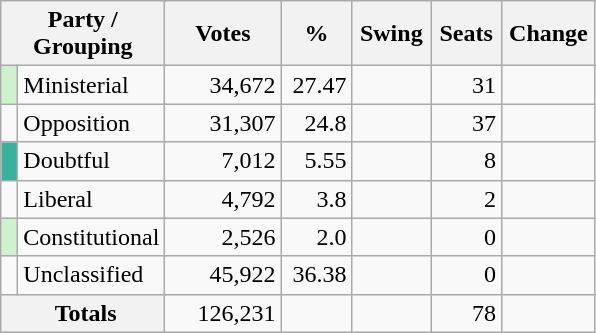<table class="wikitable" style="text-align:right; margin-bottom:0">
<tr>
<th style="width:10px;" colspan=3>Party / Grouping</th>
<th style="width:70px;">Votes</th>
<th style="width:40px;">%</th>
<th style="width:40px;">Swing</th>
<th style="width:40px;">Seats</th>
<th style="width:40px;">Change</th>
</tr>
<tr>
<td style="text-align:left;background:#CEF2CE"> </td>
<td style="text-align:left;" colspan="2">Ministerial</td>
<td style="width:70px;">34,672</td>
<td style="width:40px;">27.47</td>
<td style="width:45px;"></td>
<td style="width:40px;">31</td>
<td style="width:55px;"></td>
</tr>
<tr>
<td> </td>
<td style="text-align:left;" colspan="2">Opposition</td>
<td style="width:70px;">31,307</td>
<td style="width:40px;">24.8</td>
<td style="width:45px;"></td>
<td style="width:40px;">37</td>
<td style="width:55px;"></td>
</tr>
<tr>
<td style="text-align:left;background:#3AB09E"> </td>
<td style="text-align:left;" colspan="2">Doubtful</td>
<td style="width:70px;">7,012</td>
<td style="width:40px;">5.55</td>
<td style="width:45px;"></td>
<td style="width:40px;">8</td>
<td style="width:55px;"></td>
</tr>
<tr>
<td> </td>
<td style="text-align:left;" colspan="2">Liberal</td>
<td style="width:70px;">4,792</td>
<td style="width:40px;">3.8</td>
<td style="width:45px;"></td>
<td style="width:40px;">2</td>
<td style="width:55px;"></td>
</tr>
<tr>
<td style="text-align:left;background:#CEF2CE"> </td>
<td style="text-align:left;" colspan="2">Constitutional</td>
<td style="width:70px;">2,526</td>
<td style="width:40px;">2.0</td>
<td style="width:45px;"></td>
<td style="width:40px;">0</td>
<td style="width:55px;"></td>
</tr>
<tr>
<td> </td>
<td style="text-align:left;" colspan="2">Unclassified</td>
<td style="width:70px;">45,922</td>
<td style="width:40px;">36.38</td>
<td style="width:45px;"></td>
<td style="width:40px;">0</td>
<td style="width:55px;"></td>
</tr>
<tr>
<th colspan="3"> Totals</th>
<td>126,231</td>
<td></td>
<td></td>
<td>78</td>
<td></td>
</tr>
</table>
